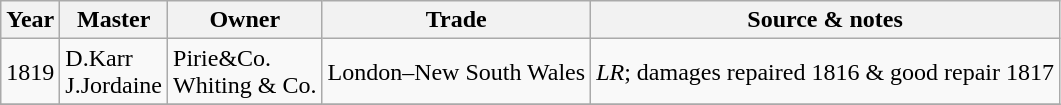<table class=" wikitable">
<tr>
<th>Year</th>
<th>Master</th>
<th>Owner</th>
<th>Trade</th>
<th>Source & notes</th>
</tr>
<tr>
<td>1819</td>
<td>D.Karr<br>J.Jordaine</td>
<td>Pirie&Co.<br>Whiting & Co.</td>
<td>London–New South Wales</td>
<td><em>LR</em>; damages repaired 1816 & good repair 1817</td>
</tr>
<tr>
</tr>
</table>
